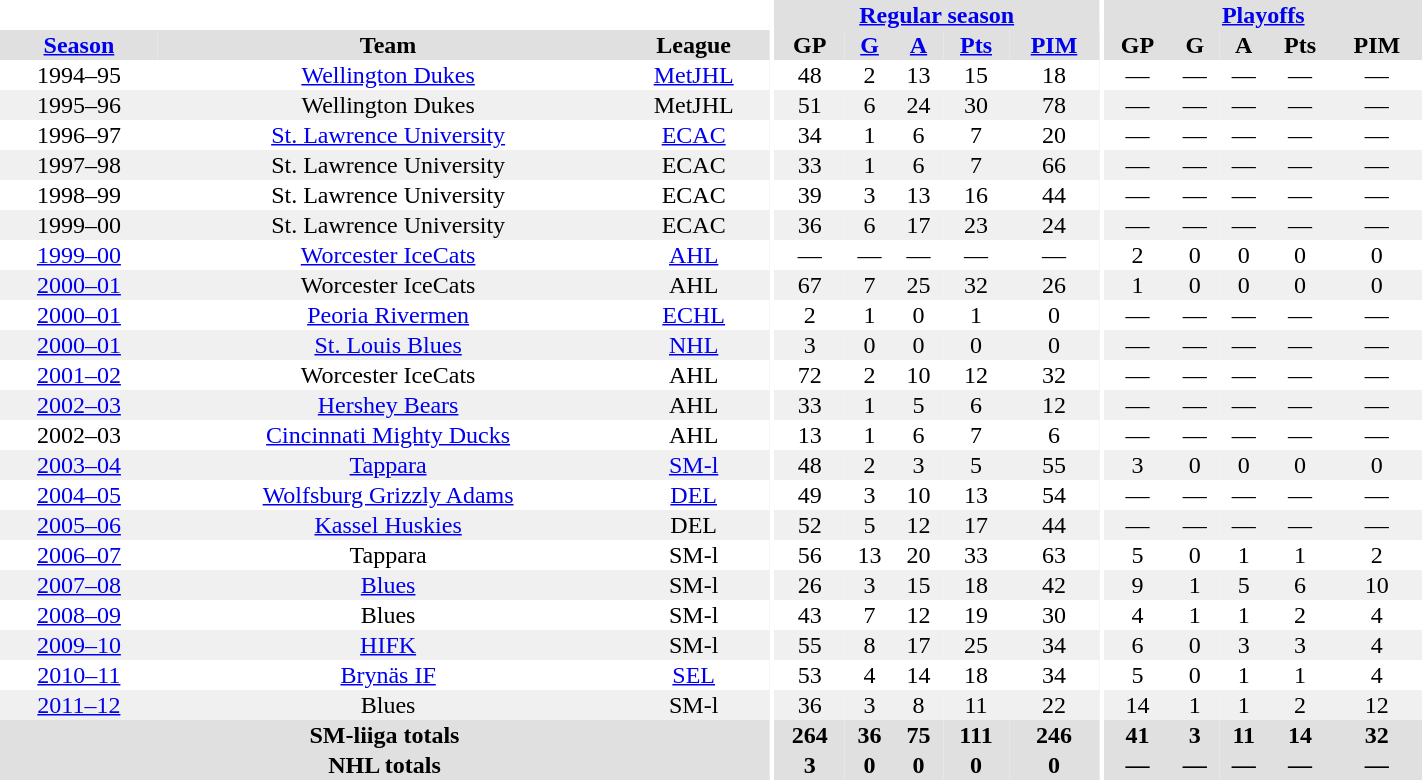<table border="0" cellpadding="1" cellspacing="0" style="text-align:center; width:75%">
<tr bgcolor="#e0e0e0">
<th colspan="3" bgcolor="#ffffff"></th>
<th rowspan="99" bgcolor="#ffffff"></th>
<th colspan="5"><a href='#'>Regular season</a></th>
<th rowspan="99" bgcolor="#ffffff"></th>
<th colspan="5"><a href='#'>Playoffs</a></th>
</tr>
<tr bgcolor="#e0e0e0">
<th><a href='#'>Season</a></th>
<th>Team</th>
<th>League</th>
<th>GP</th>
<th><a href='#'>G</a></th>
<th><a href='#'>A</a></th>
<th><a href='#'>Pts</a></th>
<th><a href='#'>PIM</a></th>
<th>GP</th>
<th>G</th>
<th>A</th>
<th>Pts</th>
<th>PIM</th>
</tr>
<tr ALIGN="center">
<td>1994–95</td>
<td><a href='#'>Wellington Dukes</a></td>
<td><a href='#'>MetJHL</a></td>
<td>48</td>
<td>2</td>
<td>13</td>
<td>15</td>
<td>18</td>
<td>—</td>
<td>—</td>
<td>—</td>
<td>—</td>
<td>—</td>
</tr>
<tr ALIGN="center" bgcolor="#f0f0f0">
<td>1995–96</td>
<td>Wellington Dukes</td>
<td>MetJHL</td>
<td>51</td>
<td>6</td>
<td>24</td>
<td>30</td>
<td>78</td>
<td>—</td>
<td>—</td>
<td>—</td>
<td>—</td>
<td>—</td>
</tr>
<tr ALIGN="center">
<td>1996–97</td>
<td><a href='#'>St. Lawrence University</a></td>
<td><a href='#'>ECAC</a></td>
<td>34</td>
<td>1</td>
<td>6</td>
<td>7</td>
<td>20</td>
<td>—</td>
<td>—</td>
<td>—</td>
<td>—</td>
<td>—</td>
</tr>
<tr ALIGN="center" bgcolor="#f0f0f0">
<td>1997–98</td>
<td>St. Lawrence University</td>
<td>ECAC</td>
<td>33</td>
<td>1</td>
<td>6</td>
<td>7</td>
<td>66</td>
<td>—</td>
<td>—</td>
<td>—</td>
<td>—</td>
<td>—</td>
</tr>
<tr ALIGN="center">
<td>1998–99</td>
<td>St. Lawrence University</td>
<td>ECAC</td>
<td>39</td>
<td>3</td>
<td>13</td>
<td>16</td>
<td>44</td>
<td>—</td>
<td>—</td>
<td>—</td>
<td>—</td>
<td>—</td>
</tr>
<tr ALIGN="center" bgcolor="#f0f0f0">
<td>1999–00</td>
<td>St. Lawrence University</td>
<td>ECAC</td>
<td>36</td>
<td>6</td>
<td>17</td>
<td>23</td>
<td>24</td>
<td>—</td>
<td>—</td>
<td>—</td>
<td>—</td>
<td>—</td>
</tr>
<tr ALIGN="center">
<td><a href='#'>1999–00</a></td>
<td><a href='#'>Worcester IceCats</a></td>
<td><a href='#'>AHL</a></td>
<td>—</td>
<td>—</td>
<td>—</td>
<td>—</td>
<td>—</td>
<td>2</td>
<td>0</td>
<td>0</td>
<td>0</td>
<td>0</td>
</tr>
<tr ALIGN="center" bgcolor="#f0f0f0">
<td><a href='#'>2000–01</a></td>
<td>Worcester IceCats</td>
<td>AHL</td>
<td>67</td>
<td>7</td>
<td>25</td>
<td>32</td>
<td>26</td>
<td>1</td>
<td>0</td>
<td>0</td>
<td>0</td>
<td>0</td>
</tr>
<tr ALIGN="center">
<td><a href='#'>2000–01</a></td>
<td><a href='#'>Peoria Rivermen</a></td>
<td><a href='#'>ECHL</a></td>
<td>2</td>
<td>1</td>
<td>0</td>
<td>1</td>
<td>0</td>
<td>—</td>
<td>—</td>
<td>—</td>
<td>—</td>
<td>—</td>
</tr>
<tr ALIGN="center" bgcolor="#f0f0f0">
<td><a href='#'>2000–01</a></td>
<td><a href='#'>St. Louis Blues</a></td>
<td><a href='#'>NHL</a></td>
<td>3</td>
<td>0</td>
<td>0</td>
<td>0</td>
<td>0</td>
<td>—</td>
<td>—</td>
<td>—</td>
<td>—</td>
<td>—</td>
</tr>
<tr ALIGN="center">
<td><a href='#'>2001–02</a></td>
<td>Worcester IceCats</td>
<td>AHL</td>
<td>72</td>
<td>2</td>
<td>10</td>
<td>12</td>
<td>32</td>
<td>—</td>
<td>—</td>
<td>—</td>
<td>—</td>
<td>—</td>
</tr>
<tr ALIGN="center" bgcolor="#f0f0f0">
<td><a href='#'>2002–03</a></td>
<td><a href='#'>Hershey Bears</a></td>
<td>AHL</td>
<td>33</td>
<td>1</td>
<td>5</td>
<td>6</td>
<td>12</td>
<td>—</td>
<td>—</td>
<td>—</td>
<td>—</td>
<td>—</td>
</tr>
<tr ALIGN="center">
<td>2002–03</td>
<td><a href='#'>Cincinnati Mighty Ducks</a></td>
<td>AHL</td>
<td>13</td>
<td>1</td>
<td>6</td>
<td>7</td>
<td>6</td>
<td>—</td>
<td>—</td>
<td>—</td>
<td>—</td>
<td>—</td>
</tr>
<tr ALIGN="center" bgcolor="#f0f0f0">
<td><a href='#'>2003–04</a></td>
<td><a href='#'>Tappara</a></td>
<td><a href='#'>SM-l</a></td>
<td>48</td>
<td>2</td>
<td>3</td>
<td>5</td>
<td>55</td>
<td>3</td>
<td>0</td>
<td>0</td>
<td>0</td>
<td>0</td>
</tr>
<tr ALIGN="center">
<td><a href='#'>2004–05</a></td>
<td><a href='#'>Wolfsburg Grizzly Adams</a></td>
<td><a href='#'>DEL</a></td>
<td>49</td>
<td>3</td>
<td>10</td>
<td>13</td>
<td>54</td>
<td>—</td>
<td>—</td>
<td>—</td>
<td>—</td>
<td>—</td>
</tr>
<tr ALIGN="center" bgcolor="#f0f0f0">
<td><a href='#'>2005–06</a></td>
<td><a href='#'>Kassel Huskies</a></td>
<td>DEL</td>
<td>52</td>
<td>5</td>
<td>12</td>
<td>17</td>
<td>44</td>
<td>—</td>
<td>—</td>
<td>—</td>
<td>—</td>
<td>—</td>
</tr>
<tr ALIGN="center">
<td><a href='#'>2006–07</a></td>
<td>Tappara</td>
<td>SM-l</td>
<td>56</td>
<td>13</td>
<td>20</td>
<td>33</td>
<td>63</td>
<td>5</td>
<td>0</td>
<td>1</td>
<td>1</td>
<td>2</td>
</tr>
<tr ALIGN="center" bgcolor="#f0f0f0">
<td><a href='#'>2007–08</a></td>
<td><a href='#'>Blues</a></td>
<td>SM-l</td>
<td>26</td>
<td>3</td>
<td>15</td>
<td>18</td>
<td>42</td>
<td>9</td>
<td>1</td>
<td>5</td>
<td>6</td>
<td>10</td>
</tr>
<tr ALIGN="center">
<td><a href='#'>2008–09</a></td>
<td>Blues</td>
<td>SM-l</td>
<td>43</td>
<td>7</td>
<td>12</td>
<td>19</td>
<td>30</td>
<td>4</td>
<td>1</td>
<td>1</td>
<td>2</td>
<td>4</td>
</tr>
<tr ALIGN="center" bgcolor="#f0f0f0">
<td><a href='#'>2009–10</a></td>
<td><a href='#'>HIFK</a></td>
<td>SM-l</td>
<td>55</td>
<td>8</td>
<td>17</td>
<td>25</td>
<td>34</td>
<td>6</td>
<td>0</td>
<td>3</td>
<td>3</td>
<td>4</td>
</tr>
<tr ALIGN="center">
<td><a href='#'>2010–11</a></td>
<td><a href='#'>Brynäs IF</a></td>
<td><a href='#'>SEL</a></td>
<td>53</td>
<td>4</td>
<td>14</td>
<td>18</td>
<td>34</td>
<td>5</td>
<td>0</td>
<td>1</td>
<td>1</td>
<td>4</td>
</tr>
<tr ALIGN="center" bgcolor="#f0f0f0">
<td><a href='#'>2011–12</a></td>
<td>Blues</td>
<td>SM-l</td>
<td>36</td>
<td>3</td>
<td>8</td>
<td>11</td>
<td>22</td>
<td>14</td>
<td>1</td>
<td>1</td>
<td>2</td>
<td>12</td>
</tr>
<tr bgcolor="#e0e0e0">
<th colspan="3">SM-liiga totals</th>
<th>264</th>
<th>36</th>
<th>75</th>
<th>111</th>
<th>246</th>
<th>41</th>
<th>3</th>
<th>11</th>
<th>14</th>
<th>32</th>
</tr>
<tr bgcolor="#e0e0e0">
<th colspan="3">NHL totals</th>
<th>3</th>
<th>0</th>
<th>0</th>
<th>0</th>
<th>0</th>
<th>—</th>
<th>—</th>
<th>—</th>
<th>—</th>
<th>—</th>
</tr>
</table>
